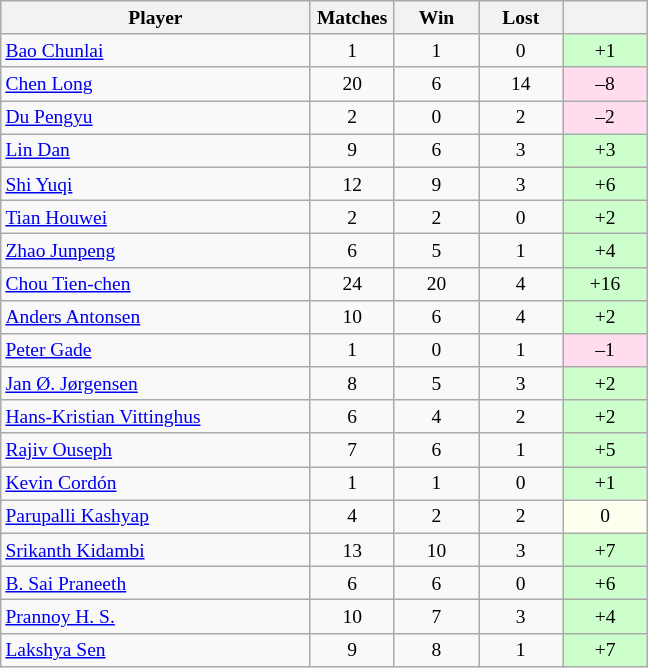<table class=wikitable style="text-align:center; font-size:small">
<tr>
<th width="200">Player</th>
<th width="50">Matches</th>
<th width="50">Win</th>
<th width="50">Lost</th>
<th width="50"></th>
</tr>
<tr>
<td align="left"> <a href='#'>Bao Chunlai</a></td>
<td>1</td>
<td>1</td>
<td>0</td>
<td bgcolor="#ccffcc">+1</td>
</tr>
<tr>
<td align="left"> <a href='#'>Chen Long</a></td>
<td>20</td>
<td>6</td>
<td>14</td>
<td bgcolor="#ffddee">–8</td>
</tr>
<tr>
<td align="left"> <a href='#'>Du Pengyu</a></td>
<td>2</td>
<td>0</td>
<td>2</td>
<td bgcolor="#ffddee">–2</td>
</tr>
<tr>
<td align="left"> <a href='#'>Lin Dan</a></td>
<td>9</td>
<td>6</td>
<td>3</td>
<td bgcolor="#ccffcc">+3</td>
</tr>
<tr>
<td align="left"> <a href='#'>Shi Yuqi</a></td>
<td>12</td>
<td>9</td>
<td>3</td>
<td bgcolor="#ccffcc">+6</td>
</tr>
<tr>
<td align="left"> <a href='#'>Tian Houwei</a></td>
<td>2</td>
<td>2</td>
<td>0</td>
<td bgcolor="#ccffcc">+2</td>
</tr>
<tr>
<td align="left"> <a href='#'>Zhao Junpeng</a></td>
<td>6</td>
<td>5</td>
<td>1</td>
<td bgcolor="#ccffcc">+4</td>
</tr>
<tr>
<td align="left"> <a href='#'>Chou Tien-chen</a></td>
<td>24</td>
<td>20</td>
<td>4</td>
<td bgcolor="#ccffcc">+16</td>
</tr>
<tr>
<td align="left"> <a href='#'>Anders Antonsen</a></td>
<td>10</td>
<td>6</td>
<td>4</td>
<td bgcolor="#ccffcc">+2</td>
</tr>
<tr>
<td align="left"> <a href='#'>Peter Gade</a></td>
<td>1</td>
<td>0</td>
<td>1</td>
<td bgcolor="#ffddee">–1</td>
</tr>
<tr>
<td align="left"> <a href='#'>Jan Ø. Jørgensen</a></td>
<td>8</td>
<td>5</td>
<td>3</td>
<td bgcolor="#ccffcc">+2</td>
</tr>
<tr>
<td align="left"> <a href='#'>Hans-Kristian Vittinghus</a></td>
<td>6</td>
<td>4</td>
<td>2</td>
<td bgcolor="#ccffcc">+2</td>
</tr>
<tr>
<td align="left"> <a href='#'>Rajiv Ouseph</a></td>
<td>7</td>
<td>6</td>
<td>1</td>
<td bgcolor="#ccffcc">+5</td>
</tr>
<tr>
<td align="left"> <a href='#'>Kevin Cordón</a></td>
<td>1</td>
<td>1</td>
<td>0</td>
<td bgcolor="#ccffcc">+1</td>
</tr>
<tr>
<td align="left"> <a href='#'>Parupalli Kashyap</a></td>
<td>4</td>
<td>2</td>
<td>2</td>
<td bgcolor="#fffff0">0</td>
</tr>
<tr>
<td align="left"> <a href='#'>Srikanth Kidambi</a></td>
<td>13</td>
<td>10</td>
<td>3</td>
<td bgcolor="#ccffcc">+7</td>
</tr>
<tr>
<td align="left"> <a href='#'>B. Sai Praneeth</a></td>
<td>6</td>
<td>6</td>
<td>0</td>
<td bgcolor="#ccffcc">+6</td>
</tr>
<tr>
<td align="left"> <a href='#'>Prannoy H. S.</a></td>
<td>10</td>
<td>7</td>
<td>3</td>
<td bgcolor="#ccffcc">+4</td>
</tr>
<tr>
<td align="left"> <a href='#'>Lakshya Sen</a></td>
<td>9</td>
<td>8</td>
<td>1</td>
<td bgcolor="#ccffcc">+7</td>
</tr>
</table>
